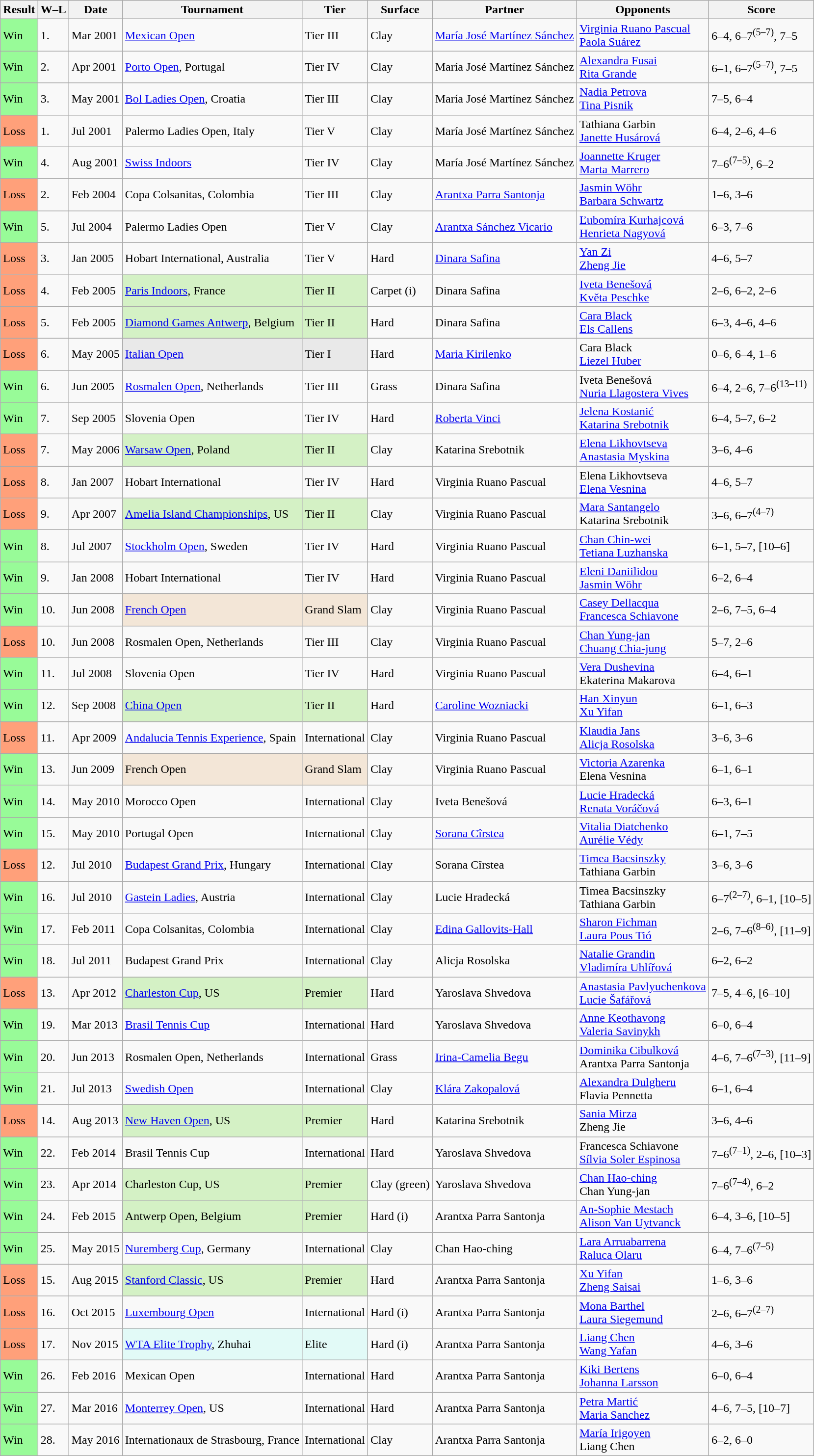<table class="sortable wikitable">
<tr>
<th>Result</th>
<th class="unsortable">W–L</th>
<th>Date</th>
<th>Tournament</th>
<th>Tier</th>
<th>Surface</th>
<th>Partner</th>
<th>Opponents</th>
<th class="unsortable">Score</th>
</tr>
<tr>
<td style="background:#98fb98;">Win</td>
<td>1.</td>
<td>Mar 2001</td>
<td><a href='#'>Mexican Open</a></td>
<td>Tier III</td>
<td>Clay</td>
<td> <a href='#'>María José Martínez Sánchez</a></td>
<td> <a href='#'>Virginia Ruano Pascual</a> <br>  <a href='#'>Paola Suárez</a></td>
<td>6–4, 6–7<sup>(5–7)</sup>, 7–5</td>
</tr>
<tr>
<td style="background:#98fb98;">Win</td>
<td>2.</td>
<td>Apr 2001</td>
<td><a href='#'>Porto Open</a>, Portugal</td>
<td>Tier IV</td>
<td>Clay</td>
<td> María José Martínez Sánchez</td>
<td> <a href='#'>Alexandra Fusai</a> <br>  <a href='#'>Rita Grande</a></td>
<td>6–1, 6–7<sup>(5–7)</sup>, 7–5</td>
</tr>
<tr>
<td style="background:#98fb98;">Win</td>
<td>3.</td>
<td>May 2001</td>
<td><a href='#'>Bol Ladies Open</a>, Croatia</td>
<td>Tier III</td>
<td>Clay</td>
<td> María José Martínez Sánchez</td>
<td> <a href='#'>Nadia Petrova</a> <br>  <a href='#'>Tina Pisnik</a></td>
<td>7–5, 6–4</td>
</tr>
<tr>
<td style="background:#ffa07a;">Loss</td>
<td>1.</td>
<td>Jul 2001</td>
<td>Palermo Ladies Open, Italy</td>
<td>Tier V</td>
<td>Clay</td>
<td> María José Martínez Sánchez</td>
<td> Tathiana Garbin <br>  <a href='#'>Janette Husárová</a></td>
<td>6–4, 2–6, 4–6</td>
</tr>
<tr>
<td style="background:#98fb98;">Win</td>
<td>4.</td>
<td>Aug 2001</td>
<td><a href='#'>Swiss Indoors</a></td>
<td>Tier IV</td>
<td>Clay</td>
<td> María José Martínez Sánchez</td>
<td> <a href='#'>Joannette Kruger</a> <br>  <a href='#'>Marta Marrero</a></td>
<td>7–6<sup>(7–5)</sup>, 6–2</td>
</tr>
<tr>
<td style="background:#ffa07a;">Loss</td>
<td>2.</td>
<td>Feb 2004</td>
<td>Copa Colsanitas, Colombia</td>
<td>Tier III</td>
<td>Clay</td>
<td> <a href='#'>Arantxa Parra Santonja</a></td>
<td> <a href='#'>Jasmin Wöhr</a> <br>  <a href='#'>Barbara Schwartz</a></td>
<td>1–6, 3–6</td>
</tr>
<tr>
<td style="background:#98fb98;">Win</td>
<td>5.</td>
<td>Jul 2004</td>
<td>Palermo Ladies Open </td>
<td>Tier V</td>
<td>Clay</td>
<td> <a href='#'>Arantxa Sánchez Vicario</a></td>
<td> <a href='#'>Ľubomíra Kurhajcová</a> <br>  <a href='#'>Henrieta Nagyová</a></td>
<td>6–3, 7–6</td>
</tr>
<tr>
<td style="background:#ffa07a;">Loss</td>
<td>3.</td>
<td>Jan 2005</td>
<td>Hobart International, Australia</td>
<td>Tier V</td>
<td>Hard</td>
<td> <a href='#'>Dinara Safina</a></td>
<td> <a href='#'>Yan Zi</a> <br>  <a href='#'>Zheng Jie</a></td>
<td>4–6, 5–7</td>
</tr>
<tr>
<td style="background:#ffa07a;">Loss</td>
<td>4.</td>
<td>Feb 2005</td>
<td bgcolor=d4f1c5><a href='#'>Paris Indoors</a>, France</td>
<td bgcolor=d4f1c5>Tier II</td>
<td>Carpet (i)</td>
<td> Dinara Safina</td>
<td> <a href='#'>Iveta Benešová</a> <br>  <a href='#'>Květa Peschke</a></td>
<td>2–6, 6–2, 2–6</td>
</tr>
<tr>
<td style="background:#ffa07a;">Loss</td>
<td>5.</td>
<td>Feb 2005</td>
<td bgcolor=d4f1c5><a href='#'>Diamond Games Antwerp</a>, Belgium</td>
<td bgcolor=d4f1c5>Tier II</td>
<td>Hard</td>
<td> Dinara Safina</td>
<td> <a href='#'>Cara Black</a> <br>  <a href='#'>Els Callens</a></td>
<td>6–3, 4–6, 4–6</td>
</tr>
<tr>
<td style="background:#ffa07a;">Loss</td>
<td>6.</td>
<td>May 2005</td>
<td bgcolor=e9e9e9><a href='#'>Italian Open</a></td>
<td bgcolor=e9e9e9>Tier I</td>
<td>Hard</td>
<td> <a href='#'>Maria Kirilenko</a></td>
<td> Cara Black <br>  <a href='#'>Liezel Huber</a></td>
<td>0–6, 6–4, 1–6</td>
</tr>
<tr>
<td style="background:#98fb98;">Win</td>
<td>6.</td>
<td>Jun 2005</td>
<td><a href='#'>Rosmalen Open</a>, Netherlands</td>
<td>Tier III</td>
<td>Grass</td>
<td> Dinara Safina</td>
<td> Iveta Benešová <br>  <a href='#'>Nuria Llagostera Vives</a></td>
<td>6–4, 2–6, 7–6<sup>(13–11)</sup></td>
</tr>
<tr>
<td style="background:#98fb98;">Win</td>
<td>7.</td>
<td>Sep 2005</td>
<td>Slovenia Open</td>
<td>Tier IV</td>
<td>Hard</td>
<td> <a href='#'>Roberta Vinci</a></td>
<td> <a href='#'>Jelena Kostanić</a> <br>  <a href='#'>Katarina Srebotnik</a></td>
<td>6–4, 5–7, 6–2</td>
</tr>
<tr>
<td style="background:#ffa07a;">Loss</td>
<td>7.</td>
<td>May 2006</td>
<td bgcolor=d4f1c5><a href='#'>Warsaw Open</a>, Poland</td>
<td bgcolor=d4f1c5>Tier II</td>
<td>Clay</td>
<td> Katarina Srebotnik</td>
<td> <a href='#'>Elena Likhovtseva</a> <br>  <a href='#'>Anastasia Myskina</a></td>
<td>3–6, 4–6</td>
</tr>
<tr>
<td style="background:#ffa07a;">Loss</td>
<td>8.</td>
<td>Jan 2007</td>
<td>Hobart International </td>
<td>Tier IV</td>
<td>Hard</td>
<td> Virginia Ruano Pascual</td>
<td> Elena Likhovtseva <br>  <a href='#'>Elena Vesnina</a></td>
<td>4–6, 5–7</td>
</tr>
<tr>
<td style="background:#ffa07a;">Loss</td>
<td>9.</td>
<td>Apr 2007</td>
<td bgcolor=d4f1c5><a href='#'>Amelia Island Championships</a>, US</td>
<td bgcolor=d4f1c5>Tier II</td>
<td>Clay</td>
<td> Virginia Ruano Pascual</td>
<td> <a href='#'>Mara Santangelo</a> <br>  Katarina Srebotnik</td>
<td>3–6, 6–7<sup>(4–7)</sup></td>
</tr>
<tr>
<td style="background:#98fb98;">Win</td>
<td>8.</td>
<td>Jul 2007</td>
<td><a href='#'>Stockholm Open</a>, Sweden</td>
<td>Tier IV</td>
<td>Hard</td>
<td> Virginia Ruano Pascual</td>
<td> <a href='#'>Chan Chin-wei</a> <br>  <a href='#'>Tetiana Luzhanska</a></td>
<td>6–1, 5–7, [10–6]</td>
</tr>
<tr>
<td style="background:#98fb98;">Win</td>
<td>9.</td>
<td>Jan 2008</td>
<td>Hobart International </td>
<td>Tier IV</td>
<td>Hard</td>
<td> Virginia Ruano Pascual</td>
<td> <a href='#'>Eleni Daniilidou</a> <br>  <a href='#'>Jasmin Wöhr</a></td>
<td>6–2, 6–4</td>
</tr>
<tr>
<td style="background:#98fb98;">Win</td>
<td>10.</td>
<td>Jun 2008</td>
<td bgcolor=f3e6d7><a href='#'>French Open</a></td>
<td bgcolor=f3e6d7>Grand Slam</td>
<td>Clay</td>
<td> Virginia Ruano Pascual</td>
<td> <a href='#'>Casey Dellacqua</a> <br>  <a href='#'>Francesca Schiavone</a></td>
<td>2–6, 7–5, 6–4</td>
</tr>
<tr>
<td style="background:#ffa07a;">Loss</td>
<td>10.</td>
<td>Jun 2008</td>
<td>Rosmalen Open, Netherlands</td>
<td>Tier III</td>
<td>Clay</td>
<td> Virginia Ruano Pascual</td>
<td> <a href='#'>Chan Yung-jan</a> <br>  <a href='#'>Chuang Chia-jung</a></td>
<td>5–7, 2–6</td>
</tr>
<tr>
<td style="background:#98fb98;">Win</td>
<td>11.</td>
<td>Jul 2008</td>
<td>Slovenia Open</td>
<td>Tier IV</td>
<td>Hard</td>
<td> Virginia Ruano Pascual</td>
<td> <a href='#'>Vera Dushevina</a> <br>  Ekaterina Makarova</td>
<td>6–4, 6–1</td>
</tr>
<tr>
<td style="background:#98fb98;">Win</td>
<td>12.</td>
<td>Sep 2008</td>
<td bgcolor=d4f1c5><a href='#'>China Open</a></td>
<td bgcolor=d4f1c5>Tier II</td>
<td>Hard</td>
<td> <a href='#'>Caroline Wozniacki</a></td>
<td> <a href='#'>Han Xinyun</a> <br>  <a href='#'>Xu Yifan</a></td>
<td>6–1, 6–3</td>
</tr>
<tr>
<td style="background:#ffa07a;">Loss</td>
<td>11.</td>
<td>Apr 2009</td>
<td><a href='#'>Andalucia Tennis Experience</a>, Spain</td>
<td>International</td>
<td>Clay</td>
<td> Virginia Ruano Pascual</td>
<td> <a href='#'>Klaudia Jans</a> <br>  <a href='#'>Alicja Rosolska</a></td>
<td>3–6, 3–6</td>
</tr>
<tr>
<td style="background:#98fb98;">Win</td>
<td>13.</td>
<td>Jun 2009</td>
<td bgcolor=f3e6d7>French Open</td>
<td bgcolor=f3e6d7>Grand Slam</td>
<td>Clay</td>
<td> Virginia Ruano Pascual</td>
<td> <a href='#'>Victoria Azarenka</a> <br>  Elena Vesnina</td>
<td>6–1, 6–1</td>
</tr>
<tr>
<td style="background:#98fb98;">Win</td>
<td>14.</td>
<td>May 2010</td>
<td>Morocco Open</td>
<td>International</td>
<td>Clay</td>
<td> Iveta Benešová</td>
<td> <a href='#'>Lucie Hradecká</a> <br>  <a href='#'>Renata Voráčová</a></td>
<td>6–3, 6–1</td>
</tr>
<tr>
<td style="background:#98fb98;">Win</td>
<td>15.</td>
<td>May 2010</td>
<td>Portugal Open</td>
<td>International</td>
<td>Clay</td>
<td> <a href='#'>Sorana Cîrstea</a></td>
<td> <a href='#'>Vitalia Diatchenko</a> <br>  <a href='#'>Aurélie Védy</a></td>
<td>6–1, 7–5</td>
</tr>
<tr>
<td style="background:#ffa07a;">Loss</td>
<td>12.</td>
<td>Jul 2010</td>
<td><a href='#'>Budapest Grand Prix</a>, Hungary</td>
<td>International</td>
<td>Clay</td>
<td> Sorana Cîrstea</td>
<td> <a href='#'>Timea Bacsinszky</a> <br>  Tathiana Garbin</td>
<td>3–6, 3–6</td>
</tr>
<tr>
<td style="background:#98fb98;">Win</td>
<td>16.</td>
<td>Jul 2010</td>
<td><a href='#'>Gastein Ladies</a>, Austria</td>
<td>International</td>
<td>Clay</td>
<td> Lucie Hradecká</td>
<td> Timea Bacsinszky <br>  Tathiana Garbin</td>
<td>6–7<sup>(2–7)</sup>, 6–1, [10–5]</td>
</tr>
<tr>
<td style="background:#98fb98;">Win</td>
<td>17.</td>
<td>Feb 2011</td>
<td>Copa Colsanitas, Colombia</td>
<td>International</td>
<td>Clay</td>
<td> <a href='#'>Edina Gallovits-Hall</a></td>
<td> <a href='#'>Sharon Fichman</a> <br>  <a href='#'>Laura Pous Tió</a></td>
<td>2–6, 7–6<sup>(8–6)</sup>, [11–9]</td>
</tr>
<tr>
<td style="background:#98fb98;">Win</td>
<td>18.</td>
<td>Jul 2011</td>
<td>Budapest Grand Prix </td>
<td>International</td>
<td>Clay</td>
<td> Alicja Rosolska</td>
<td> <a href='#'>Natalie Grandin</a> <br>  <a href='#'>Vladimíra Uhlířová</a></td>
<td>6–2, 6–2</td>
</tr>
<tr>
<td style="background:#ffa07a;">Loss</td>
<td>13.</td>
<td>Apr 2012</td>
<td bgcolor=d4f1c5><a href='#'>Charleston Cup</a>, US</td>
<td bgcolor=d4f1c5>Premier</td>
<td>Hard</td>
<td> Yaroslava Shvedova</td>
<td> <a href='#'>Anastasia Pavlyuchenkova</a> <br>  <a href='#'>Lucie Šafářová</a></td>
<td>7–5, 4–6, [6–10]</td>
</tr>
<tr>
<td style="background:#98fb98;">Win</td>
<td>19.</td>
<td>Mar 2013</td>
<td><a href='#'>Brasil Tennis Cup</a></td>
<td>International</td>
<td>Hard</td>
<td> Yaroslava Shvedova</td>
<td> <a href='#'>Anne Keothavong</a> <br>  <a href='#'>Valeria Savinykh</a></td>
<td>6–0, 6–4</td>
</tr>
<tr>
<td style="background:#98fb98;">Win</td>
<td>20.</td>
<td>Jun 2013</td>
<td>Rosmalen Open, Netherlands </td>
<td>International</td>
<td>Grass</td>
<td> <a href='#'>Irina-Camelia Begu</a></td>
<td> <a href='#'>Dominika Cibulková</a> <br>  Arantxa Parra Santonja</td>
<td>4–6, 7–6<sup>(7–3)</sup>, [11–9]</td>
</tr>
<tr>
<td style="background:#98fb98;">Win</td>
<td>21.</td>
<td>Jul 2013</td>
<td><a href='#'>Swedish Open</a></td>
<td>International</td>
<td>Clay</td>
<td> <a href='#'>Klára Zakopalová</a></td>
<td> <a href='#'>Alexandra Dulgheru</a> <br>  Flavia Pennetta</td>
<td>6–1, 6–4</td>
</tr>
<tr>
<td style="background:#ffa07a;">Loss</td>
<td>14.</td>
<td>Aug 2013</td>
<td bgcolor=d4f1c5><a href='#'>New Haven Open</a>, US</td>
<td bgcolor=d4f1c5>Premier</td>
<td>Hard</td>
<td> Katarina Srebotnik</td>
<td> <a href='#'>Sania Mirza</a> <br>  Zheng Jie</td>
<td>3–6, 4–6</td>
</tr>
<tr>
<td style="background:#98fb98;">Win</td>
<td>22.</td>
<td>Feb 2014</td>
<td>Brasil Tennis Cup </td>
<td>International</td>
<td>Hard</td>
<td> Yaroslava Shvedova</td>
<td> Francesca Schiavone <br>  <a href='#'>Sílvia Soler Espinosa</a></td>
<td>7–6<sup>(7–1)</sup>, 2–6, [10–3]</td>
</tr>
<tr>
<td style="background:#98fb98;">Win</td>
<td>23.</td>
<td>Apr 2014</td>
<td bgcolor=d4f1c5>Charleston Cup, US</td>
<td bgcolor=d4f1c5>Premier</td>
<td>Clay (green)</td>
<td> Yaroslava Shvedova</td>
<td> <a href='#'>Chan Hao-ching</a> <br>  Chan Yung-jan</td>
<td>7–6<sup>(7–4)</sup>, 6–2</td>
</tr>
<tr>
<td style="background:#98fb98;">Win</td>
<td>24.</td>
<td>Feb 2015</td>
<td bgcolor=d4f1c5>Antwerp Open, Belgium </td>
<td bgcolor=d4f1c5>Premier</td>
<td>Hard (i)</td>
<td> Arantxa Parra Santonja</td>
<td> <a href='#'>An-Sophie Mestach</a> <br>  <a href='#'>Alison Van Uytvanck</a></td>
<td>6–4, 3–6, [10–5]</td>
</tr>
<tr>
<td style="background:#98fb98;">Win</td>
<td>25.</td>
<td>May 2015</td>
<td><a href='#'>Nuremberg Cup</a>, Germany</td>
<td>International</td>
<td>Clay</td>
<td> Chan Hao-ching</td>
<td> <a href='#'>Lara Arruabarrena</a> <br>  <a href='#'>Raluca Olaru</a></td>
<td>6–4, 7–6<sup>(7–5)</sup></td>
</tr>
<tr>
<td style="background:#ffa07a;">Loss</td>
<td>15.</td>
<td>Aug 2015</td>
<td bgcolor=d4f1c5><a href='#'>Stanford Classic</a>, US</td>
<td bgcolor=d4f1c5>Premier</td>
<td>Hard</td>
<td> Arantxa Parra Santonja</td>
<td> <a href='#'>Xu Yifan</a> <br>  <a href='#'>Zheng Saisai</a></td>
<td>1–6, 3–6</td>
</tr>
<tr>
<td style="background:#ffa07a;">Loss</td>
<td>16.</td>
<td>Oct 2015</td>
<td><a href='#'>Luxembourg Open</a></td>
<td>International</td>
<td>Hard (i)</td>
<td> Arantxa Parra Santonja</td>
<td> <a href='#'>Mona Barthel</a> <br>  <a href='#'>Laura Siegemund</a></td>
<td>2–6, 6–7<sup>(2–7)</sup></td>
</tr>
<tr>
<td style="background:#ffa07a;">Loss</td>
<td>17.</td>
<td>Nov 2015</td>
<td bgcolor=e2faf7><a href='#'>WTA Elite Trophy</a>, Zhuhai</td>
<td bgcolor=e2faf7>Elite</td>
<td>Hard (i)</td>
<td> Arantxa Parra Santonja</td>
<td> <a href='#'>Liang Chen</a> <br>  <a href='#'>Wang Yafan</a></td>
<td>4–6, 3–6</td>
</tr>
<tr>
<td style="background:#98fb98;">Win</td>
<td>26.</td>
<td>Feb 2016</td>
<td>Mexican Open </td>
<td>International</td>
<td>Hard</td>
<td> Arantxa Parra Santonja</td>
<td> <a href='#'>Kiki Bertens</a> <br>  <a href='#'>Johanna Larsson</a></td>
<td>6–0, 6–4</td>
</tr>
<tr>
<td style="background:#98fb98;">Win</td>
<td>27.</td>
<td>Mar 2016</td>
<td><a href='#'>Monterrey Open</a>, US</td>
<td>International</td>
<td>Hard</td>
<td> Arantxa Parra Santonja</td>
<td> <a href='#'>Petra Martić</a> <br>  <a href='#'>Maria Sanchez</a></td>
<td>4–6, 7–5, [10–7]</td>
</tr>
<tr>
<td style="background:#98fb98;">Win</td>
<td>28.</td>
<td>May 2016</td>
<td>Internationaux de Strasbourg, France</td>
<td>International</td>
<td>Clay</td>
<td> Arantxa Parra Santonja</td>
<td> <a href='#'>María Irigoyen</a> <br>  Liang Chen</td>
<td>6–2, 6–0</td>
</tr>
</table>
